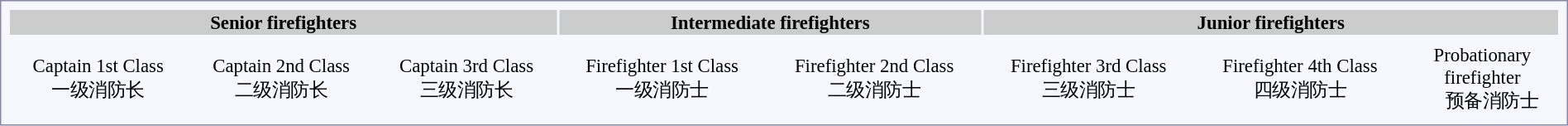<table style="border:1px solid #8888aa; background-color:#f7f8ff; padding:5px; font-size:95%; margin: 0px 12px 12px 0px; width: 100%;">
<tr style="background-color:#CCCCCC; width: 100%">
<th colspan="3">Senior firefighters</th>
<th colspan = 2>Intermediate firefighters</th>
<th colspan = 3>Junior firefighters</th>
</tr>
<tr style="text-align:center;">
<td></td>
<td></td>
<td></td>
<td></td>
<td></td>
<td></td>
<td></td>
<td></td>
</tr>
<tr style="text-align:center;">
<td>Captain 1st Class<br>一级消防长</td>
<td>Captain 2nd Class<br>二级消防长</td>
<td>Captain 3rd Class<br>三级消防长</td>
<td>Firefighter 1st Class<br>一级消防士</td>
<td>Firefighter 2nd Class<br>二级消防士</td>
<td>Firefighter 3rd Class<br>三级消防士</td>
<td>Firefighter 4th Class<br>四级消防士</td>
<td>Probationary<br> firefighter<br>    预备消防士</td>
</tr>
</table>
